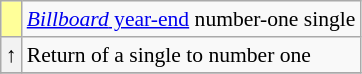<table class="wikitable" style="font-size:90%;">
<tr>
<td style="background-color:#ffff99"></td>
<td><a href='#'><em>Billboard</em> year-end</a> number-one single</td>
</tr>
<tr>
<td style="background-color:#f2f2f2">↑</td>
<td>Return of a single to number one</td>
</tr>
<tr>
</tr>
</table>
